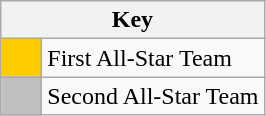<table class="wikitable" style="text-align: center;">
<tr>
<th colspan=2>Key</th>
</tr>
<tr>
<td style="background:#FFCC00; width:20px;"></td>
<td align=left>First All-Star Team</td>
</tr>
<tr>
<td style="background:#C0C0C0; width:20px;"></td>
<td align=left>Second All-Star Team</td>
</tr>
</table>
